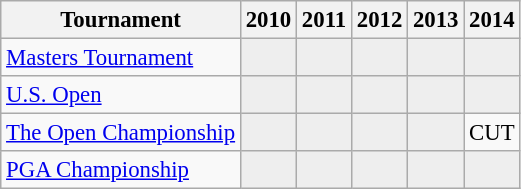<table class="wikitable" style="font-size:95%;text-align:center;">
<tr>
<th>Tournament</th>
<th>2010</th>
<th>2011</th>
<th>2012</th>
<th>2013</th>
<th>2014</th>
</tr>
<tr>
<td align=left><a href='#'>Masters Tournament</a></td>
<td style="background:#eeeeee;"></td>
<td style="background:#eeeeee;"></td>
<td style="background:#eeeeee;"></td>
<td style="background:#eeeeee;"></td>
<td style="background:#eeeeee;"></td>
</tr>
<tr>
<td align=left><a href='#'>U.S. Open</a></td>
<td style="background:#eeeeee;"></td>
<td style="background:#eeeeee;"></td>
<td style="background:#eeeeee;"></td>
<td style="background:#eeeeee;"></td>
<td style="background:#eeeeee;"></td>
</tr>
<tr>
<td align=left><a href='#'>The Open Championship</a></td>
<td style="background:#eeeeee;"></td>
<td style="background:#eeeeee;"></td>
<td style="background:#eeeeee;"></td>
<td style="background:#eeeeee;"></td>
<td>CUT</td>
</tr>
<tr>
<td align=left><a href='#'>PGA Championship</a></td>
<td style="background:#eeeeee;"></td>
<td style="background:#eeeeee;"></td>
<td style="background:#eeeeee;"></td>
<td style="background:#eeeeee;"></td>
<td style="background:#eeeeee;"></td>
</tr>
</table>
